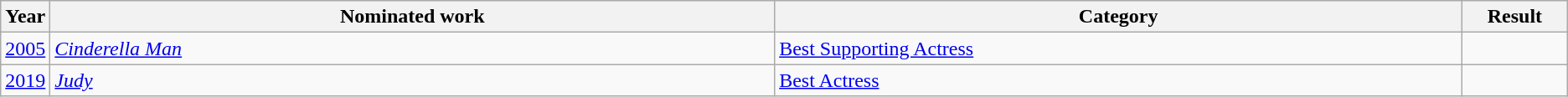<table class="wikitable sortable">
<tr>
<th scope="col" style="width:1em;">Year</th>
<th scope="col" style="width:39em;">Nominated work</th>
<th scope="col" style="width:37em;">Category</th>
<th scope="col" style="width:5em;">Result</th>
</tr>
<tr>
<td><a href='#'>2005</a></td>
<td><em><a href='#'>Cinderella Man</a></em></td>
<td><a href='#'>Best Supporting Actress</a></td>
<td></td>
</tr>
<tr>
<td><a href='#'>2019</a></td>
<td><em><a href='#'>Judy</a></em></td>
<td><a href='#'>Best Actress</a></td>
<td></td>
</tr>
</table>
